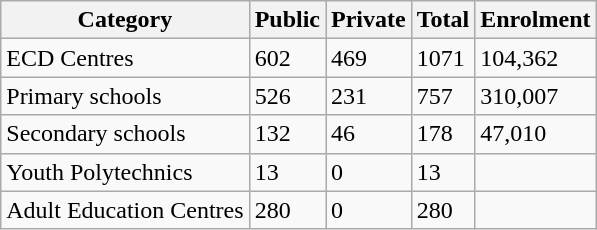<table class="wikitable">
<tr>
<th>Category</th>
<th>Public</th>
<th>Private</th>
<th>Total</th>
<th>Enrolment</th>
</tr>
<tr>
<td>ECD Centres</td>
<td>602</td>
<td>469</td>
<td>1071</td>
<td>104,362</td>
</tr>
<tr>
<td>Primary schools</td>
<td>526</td>
<td>231</td>
<td>757</td>
<td>310,007</td>
</tr>
<tr>
<td>Secondary schools</td>
<td>132</td>
<td>46</td>
<td>178</td>
<td>47,010</td>
</tr>
<tr>
<td>Youth Polytechnics</td>
<td>13</td>
<td>0</td>
<td>13</td>
<td></td>
</tr>
<tr>
<td>Adult Education Centres</td>
<td>280</td>
<td>0</td>
<td>280</td>
<td></td>
</tr>
</table>
